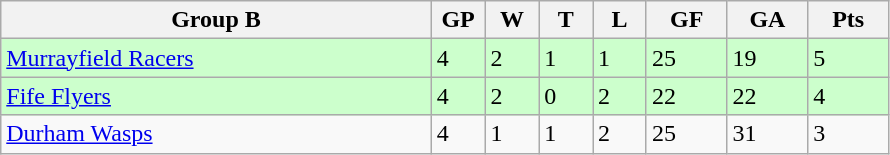<table class="wikitable">
<tr>
<th width="40%">Group B</th>
<th width="5%">GP</th>
<th width="5%">W</th>
<th width="5%">T</th>
<th width="5%">L</th>
<th width="7.5%">GF</th>
<th width="7.5%">GA</th>
<th width="7.5%">Pts</th>
</tr>
<tr bgcolor="#CCFFCC">
<td><a href='#'>Murrayfield Racers</a></td>
<td>4</td>
<td>2</td>
<td>1</td>
<td>1</td>
<td>25</td>
<td>19</td>
<td>5</td>
</tr>
<tr bgcolor="#CCFFCC">
<td><a href='#'>Fife Flyers</a></td>
<td>4</td>
<td>2</td>
<td>0</td>
<td>2</td>
<td>22</td>
<td>22</td>
<td>4</td>
</tr>
<tr>
<td><a href='#'>Durham Wasps</a></td>
<td>4</td>
<td>1</td>
<td>1</td>
<td>2</td>
<td>25</td>
<td>31</td>
<td>3</td>
</tr>
</table>
